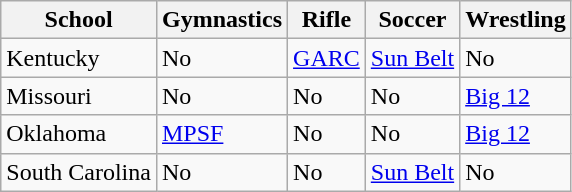<table class="wikitable">
<tr>
<th>School</th>
<th>Gymnastics</th>
<th>Rifle</th>
<th>Soccer</th>
<th>Wrestling</th>
</tr>
<tr>
<td>Kentucky</td>
<td>No</td>
<td><a href='#'>GARC</a></td>
<td><a href='#'>Sun Belt</a></td>
<td>No</td>
</tr>
<tr>
<td>Missouri</td>
<td>No</td>
<td>No</td>
<td>No</td>
<td><a href='#'>Big 12</a></td>
</tr>
<tr b>
<td>Oklahoma</td>
<td><a href='#'>MPSF</a></td>
<td>No</td>
<td>No</td>
<td><a href='#'>Big 12</a></td>
</tr>
<tr>
<td>South Carolina</td>
<td>No</td>
<td>No</td>
<td><a href='#'>Sun Belt</a></td>
<td>No</td>
</tr>
</table>
